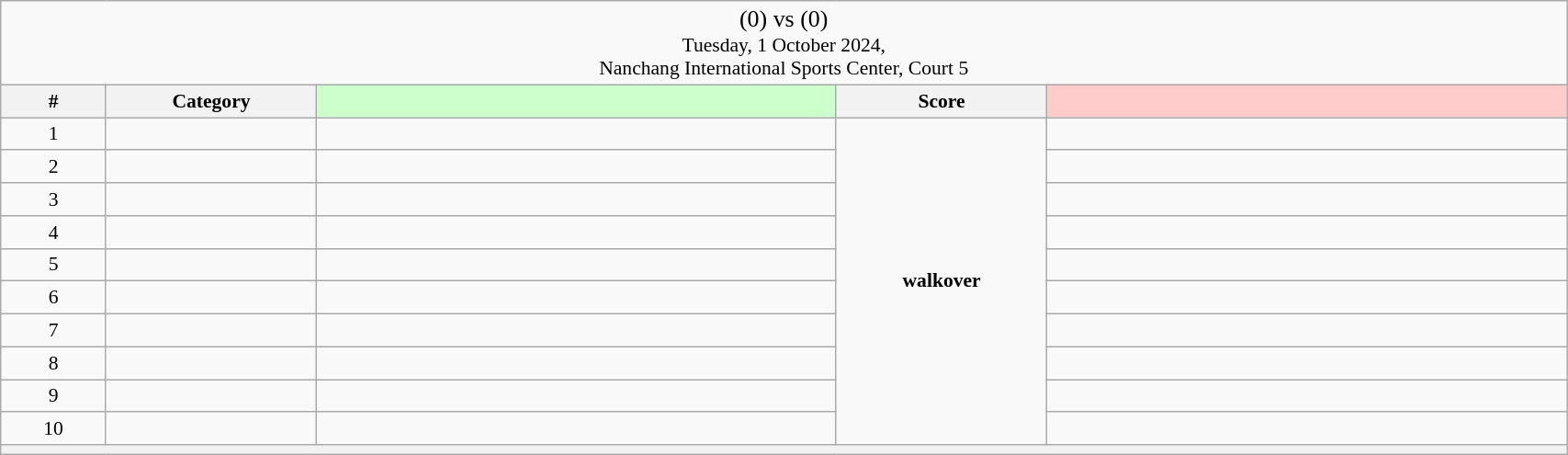<table class="wikitable mw-collapsible mw-collapsed" style="font-size:90%; text-align:center" width="90%">
<tr>
<td colspan="5"><big>(0) <strong></strong> vs  (0)</big><br>Tuesday, 1 October 2024, <br>Nanchang International Sports Center, Court 5</td>
</tr>
<tr>
<th width="25">#</th>
<th width="50">Category</th>
<th style="background-color:#CCFFCC" width="150"></th>
<th width="50">Score<br></th>
<th style="background-color:#FFCCCC" width="150"></th>
</tr>
<tr>
<td>1</td>
<td></td>
<td align="right"></td>
<td rowspan="10"><strong>walkover</strong></td>
<td align="left"></td>
</tr>
<tr>
<td>2</td>
<td></td>
<td align="right"></td>
<td align="left"></td>
</tr>
<tr>
<td>3</td>
<td></td>
<td align="right"></td>
<td align="left"></td>
</tr>
<tr>
<td>4</td>
<td></td>
<td align="right"></td>
<td align="left"></td>
</tr>
<tr>
<td>5</td>
<td></td>
<td align="right"></td>
<td align="left"></td>
</tr>
<tr>
<td>6</td>
<td></td>
<td align="right"></td>
<td align="left"></td>
</tr>
<tr>
<td>7</td>
<td></td>
<td align="right"></td>
<td align="left"></td>
</tr>
<tr>
<td>8</td>
<td></td>
<td align="right"></td>
<td align="left"></td>
</tr>
<tr>
<td>9</td>
<td></td>
<td align="right"></td>
<td align="left"></td>
</tr>
<tr>
<td>10</td>
<td></td>
<td align="right"></td>
<td align="left"></td>
</tr>
<tr>
<th colspan="5"></th>
</tr>
</table>
